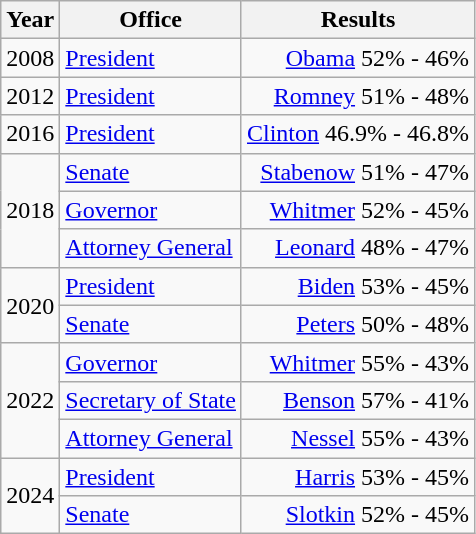<table class=wikitable>
<tr>
<th>Year</th>
<th>Office</th>
<th>Results</th>
</tr>
<tr>
<td>2008</td>
<td><a href='#'>President</a></td>
<td align="right" ><a href='#'>Obama</a> 52% - 46%</td>
</tr>
<tr>
<td>2012</td>
<td><a href='#'>President</a></td>
<td align="right" ><a href='#'>Romney</a> 51% - 48%</td>
</tr>
<tr>
<td>2016</td>
<td><a href='#'>President</a></td>
<td align="right" ><a href='#'>Clinton</a> 46.9% - 46.8%</td>
</tr>
<tr>
<td rowspan=3>2018</td>
<td><a href='#'>Senate</a></td>
<td align="right" ><a href='#'>Stabenow</a> 51% - 47%</td>
</tr>
<tr>
<td><a href='#'>Governor</a></td>
<td align="right" ><a href='#'>Whitmer</a> 52% - 45%</td>
</tr>
<tr>
<td><a href='#'>Attorney General</a></td>
<td align="right" ><a href='#'>Leonard</a> 48% - 47%</td>
</tr>
<tr>
<td rowspan=2>2020</td>
<td><a href='#'>President</a></td>
<td align="right" ><a href='#'>Biden</a> 53% - 45%</td>
</tr>
<tr>
<td><a href='#'>Senate</a></td>
<td align="right" ><a href='#'>Peters</a> 50% - 48%</td>
</tr>
<tr>
<td rowspan=3>2022</td>
<td><a href='#'>Governor</a></td>
<td align="right" ><a href='#'>Whitmer</a> 55% - 43%</td>
</tr>
<tr>
<td><a href='#'>Secretary of State</a></td>
<td align="right" ><a href='#'>Benson</a> 57% - 41%</td>
</tr>
<tr>
<td><a href='#'>Attorney General</a></td>
<td align="right" ><a href='#'>Nessel</a> 55% - 43%</td>
</tr>
<tr>
<td rowspan=2>2024</td>
<td><a href='#'>President</a></td>
<td align="right" ><a href='#'>Harris</a> 53% - 45%</td>
</tr>
<tr>
<td><a href='#'>Senate</a></td>
<td align="right" ><a href='#'>Slotkin</a> 52% - 45%</td>
</tr>
</table>
